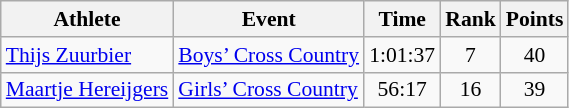<table class="wikitable" border="1" style="font-size:90%">
<tr>
<th>Athlete</th>
<th>Event</th>
<th>Time</th>
<th>Rank</th>
<th>Points</th>
</tr>
<tr>
<td><a href='#'>Thijs Zuurbier</a></td>
<td><a href='#'>Boys’ Cross Country</a></td>
<td align=center>1:01:37</td>
<td align=center>7</td>
<td align=center>40</td>
</tr>
<tr>
<td><a href='#'>Maartje Hereijgers</a></td>
<td><a href='#'>Girls’ Cross Country</a></td>
<td align=center>56:17</td>
<td align=center>16</td>
<td align=center>39</td>
</tr>
</table>
